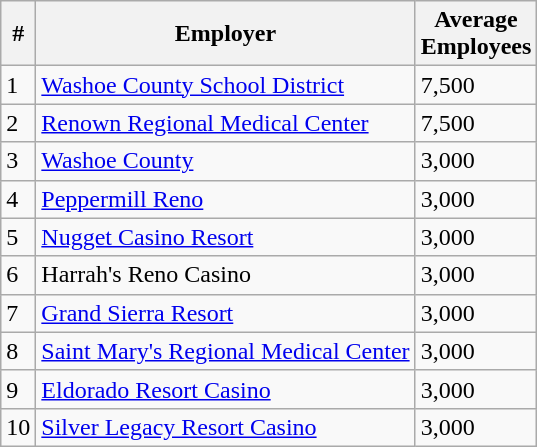<table class="wikitable">
<tr>
<th>#</th>
<th>Employer</th>
<th>Average<br>Employees</th>
</tr>
<tr>
<td>1</td>
<td><a href='#'>Washoe County School District</a></td>
<td>7,500</td>
</tr>
<tr>
<td>2</td>
<td><a href='#'>Renown Regional Medical Center</a></td>
<td>7,500</td>
</tr>
<tr>
<td>3</td>
<td><a href='#'>Washoe County</a></td>
<td>3,000</td>
</tr>
<tr>
<td>4</td>
<td><a href='#'>Peppermill Reno</a></td>
<td>3,000</td>
</tr>
<tr>
<td>5</td>
<td><a href='#'>Nugget Casino Resort</a></td>
<td>3,000</td>
</tr>
<tr>
<td>6</td>
<td>Harrah's Reno Casino</td>
<td>3,000</td>
</tr>
<tr>
<td>7</td>
<td><a href='#'>Grand Sierra Resort</a></td>
<td>3,000</td>
</tr>
<tr>
<td>8</td>
<td><a href='#'>Saint Mary's Regional Medical Center</a></td>
<td>3,000</td>
</tr>
<tr>
<td>9</td>
<td><a href='#'>Eldorado Resort Casino</a></td>
<td>3,000</td>
</tr>
<tr>
<td>10</td>
<td><a href='#'>Silver Legacy Resort Casino</a></td>
<td>3,000</td>
</tr>
</table>
